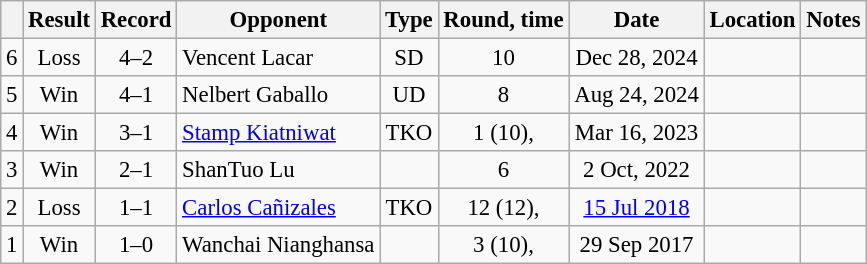<table class="wikitable" style="text-align:center; font-size:95%">
<tr>
<th></th>
<th>Result</th>
<th>Record</th>
<th>Opponent</th>
<th>Type</th>
<th>Round, time</th>
<th>Date</th>
<th>Location</th>
<th>Notes</th>
</tr>
<tr>
<td>6</td>
<td>Loss</td>
<td>4–2</td>
<td style="text-align:left;"> Vencent Lacar</td>
<td>SD</td>
<td>10</td>
<td>Dec 28, 2024</td>
<td style="text-align:left;"> </td>
<td style="text-align:left;"></td>
</tr>
<tr>
<td>5</td>
<td>Win</td>
<td>4–1</td>
<td style="text-align:left;"> Nelbert Gaballo</td>
<td>UD</td>
<td>8</td>
<td>Aug 24, 2024</td>
<td style="text-align:left;"> </td>
<td></td>
</tr>
<tr>
<td>4</td>
<td>Win</td>
<td>3–1</td>
<td style="text-align:left;"> <a href='#'>Stamp Kiatniwat</a></td>
<td>TKO</td>
<td>1 (10), </td>
<td>Mar 16, 2023</td>
<td style="text-align:left;"> </td>
<td style="text-align:left;"></td>
</tr>
<tr>
<td>3</td>
<td>Win</td>
<td>2–1</td>
<td style="text-align:left;"> ShanTuo Lu</td>
<td></td>
<td>6</td>
<td>2 Oct, 2022</td>
<td style="text-align:left;"> </td>
<td></td>
</tr>
<tr>
<td>2</td>
<td>Loss</td>
<td>1–1</td>
<td style="text-align:left;"> <a href='#'>Carlos Cañizales</a></td>
<td>TKO</td>
<td>12 (12), </td>
<td><a href='#'>15 Jul 2018</a></td>
<td style="text-align:left;"> </td>
<td style="text-align:left;"></td>
</tr>
<tr>
<td>1</td>
<td>Win</td>
<td>1–0</td>
<td style="text-align:left;"> Wanchai Nianghansa</td>
<td></td>
<td>3 (10), </td>
<td>29 Sep 2017</td>
<td align=left> </td>
<td></td>
</tr>
</table>
